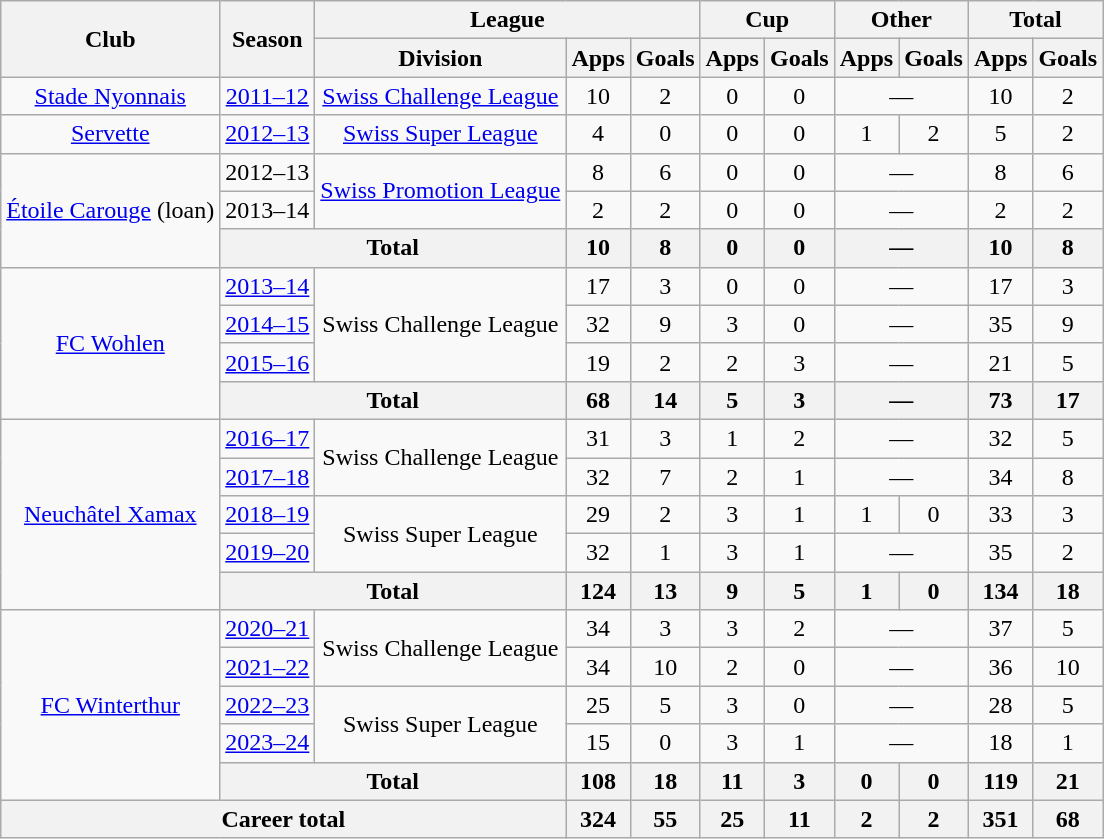<table class="wikitable" style="text-align:center">
<tr>
<th rowspan="2">Club</th>
<th rowspan="2">Season</th>
<th colspan="3">League</th>
<th colspan="2">Cup</th>
<th colspan="2">Other</th>
<th colspan="2">Total</th>
</tr>
<tr>
<th>Division</th>
<th>Apps</th>
<th>Goals</th>
<th>Apps</th>
<th>Goals</th>
<th>Apps</th>
<th>Goals</th>
<th>Apps</th>
<th>Goals</th>
</tr>
<tr>
<td><a href='#'>Stade Nyonnais</a></td>
<td><a href='#'>2011–12</a></td>
<td><a href='#'>Swiss Challenge League</a></td>
<td>10</td>
<td>2</td>
<td>0</td>
<td>0</td>
<td colspan="2">—</td>
<td>10</td>
<td>2</td>
</tr>
<tr>
<td><a href='#'>Servette</a></td>
<td><a href='#'>2012–13</a></td>
<td><a href='#'>Swiss Super League</a></td>
<td>4</td>
<td>0</td>
<td>0</td>
<td>0</td>
<td>1</td>
<td>2</td>
<td>5</td>
<td>2</td>
</tr>
<tr>
<td rowspan="3"><a href='#'>Étoile Carouge</a> (loan)</td>
<td>2012–13</td>
<td rowspan="2"><a href='#'>Swiss Promotion League</a></td>
<td>8</td>
<td>6</td>
<td>0</td>
<td>0</td>
<td colspan="2">—</td>
<td>8</td>
<td>6</td>
</tr>
<tr>
<td>2013–14</td>
<td>2</td>
<td>2</td>
<td>0</td>
<td>0</td>
<td colspan="2">—</td>
<td>2</td>
<td>2</td>
</tr>
<tr>
<th colspan="2">Total</th>
<th>10</th>
<th>8</th>
<th>0</th>
<th>0</th>
<th colspan="2">—</th>
<th>10</th>
<th>8</th>
</tr>
<tr>
<td rowspan="4"><a href='#'>FC Wohlen</a></td>
<td><a href='#'>2013–14</a></td>
<td rowspan="3">Swiss Challenge League</td>
<td>17</td>
<td>3</td>
<td>0</td>
<td>0</td>
<td colspan="2">—</td>
<td>17</td>
<td>3</td>
</tr>
<tr>
<td><a href='#'>2014–15</a></td>
<td>32</td>
<td>9</td>
<td>3</td>
<td>0</td>
<td colspan="2">—</td>
<td>35</td>
<td>9</td>
</tr>
<tr>
<td><a href='#'>2015–16</a></td>
<td>19</td>
<td>2</td>
<td>2</td>
<td>3</td>
<td colspan="2">—</td>
<td>21</td>
<td>5</td>
</tr>
<tr>
<th colspan="2">Total</th>
<th>68</th>
<th>14</th>
<th>5</th>
<th>3</th>
<th colspan="2">—</th>
<th>73</th>
<th>17</th>
</tr>
<tr>
<td rowspan="5"><a href='#'>Neuchâtel Xamax</a></td>
<td><a href='#'>2016–17</a></td>
<td rowspan="2">Swiss Challenge League</td>
<td>31</td>
<td>3</td>
<td>1</td>
<td>2</td>
<td colspan="2">—</td>
<td>32</td>
<td>5</td>
</tr>
<tr>
<td><a href='#'>2017–18</a></td>
<td>32</td>
<td>7</td>
<td>2</td>
<td>1</td>
<td colspan="2">—</td>
<td>34</td>
<td>8</td>
</tr>
<tr>
<td><a href='#'>2018–19</a></td>
<td rowspan="2">Swiss Super League</td>
<td>29</td>
<td>2</td>
<td>3</td>
<td>1</td>
<td>1</td>
<td>0</td>
<td>33</td>
<td>3</td>
</tr>
<tr>
<td><a href='#'>2019–20</a></td>
<td>32</td>
<td>1</td>
<td>3</td>
<td>1</td>
<td colspan="2">—</td>
<td>35</td>
<td>2</td>
</tr>
<tr>
<th colspan="2">Total</th>
<th>124</th>
<th>13</th>
<th>9</th>
<th>5</th>
<th>1</th>
<th>0</th>
<th>134</th>
<th>18</th>
</tr>
<tr>
<td rowspan="5"><a href='#'>FC Winterthur</a></td>
<td><a href='#'>2020–21</a></td>
<td rowspan="2">Swiss Challenge League</td>
<td>34</td>
<td>3</td>
<td>3</td>
<td>2</td>
<td colspan="2">—</td>
<td>37</td>
<td>5</td>
</tr>
<tr>
<td><a href='#'>2021–22</a></td>
<td>34</td>
<td>10</td>
<td>2</td>
<td>0</td>
<td colspan="2">—</td>
<td>36</td>
<td>10</td>
</tr>
<tr>
<td><a href='#'>2022–23</a></td>
<td rowspan="2">Swiss Super League</td>
<td>25</td>
<td>5</td>
<td>3</td>
<td>0</td>
<td colspan="2">—</td>
<td>28</td>
<td>5</td>
</tr>
<tr>
<td><a href='#'>2023–24</a></td>
<td>15</td>
<td>0</td>
<td>3</td>
<td>1</td>
<td colspan="2">—</td>
<td>18</td>
<td>1</td>
</tr>
<tr>
<th colspan="2">Total</th>
<th>108</th>
<th>18</th>
<th>11</th>
<th>3</th>
<th>0</th>
<th>0</th>
<th>119</th>
<th>21</th>
</tr>
<tr>
<th colspan="3">Career total</th>
<th>324</th>
<th>55</th>
<th>25</th>
<th>11</th>
<th>2</th>
<th>2</th>
<th>351</th>
<th>68</th>
</tr>
</table>
